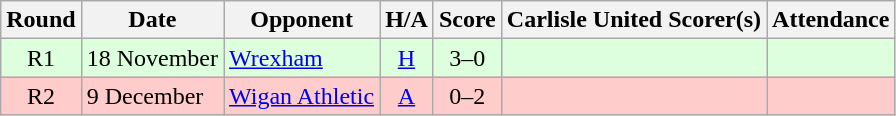<table class="wikitable" style="text-align:center">
<tr>
<th>Round</th>
<th>Date</th>
<th>Opponent</th>
<th>H/A</th>
<th>Score</th>
<th>Carlisle United Scorer(s)</th>
<th>Attendance</th>
</tr>
<tr bgcolor=#ddffdd>
<td>R1</td>
<td align=left>18 November</td>
<td align=left><a href='#'>Wrexham</a></td>
<td><a href='#'>H</a></td>
<td>3–0</td>
<td align=left></td>
<td></td>
</tr>
<tr bgcolor=#FFCCCC>
<td>R2</td>
<td align=left>9 December</td>
<td align=left><a href='#'>Wigan Athletic</a></td>
<td><a href='#'>A</a></td>
<td>0–2</td>
<td align=left></td>
<td></td>
</tr>
</table>
